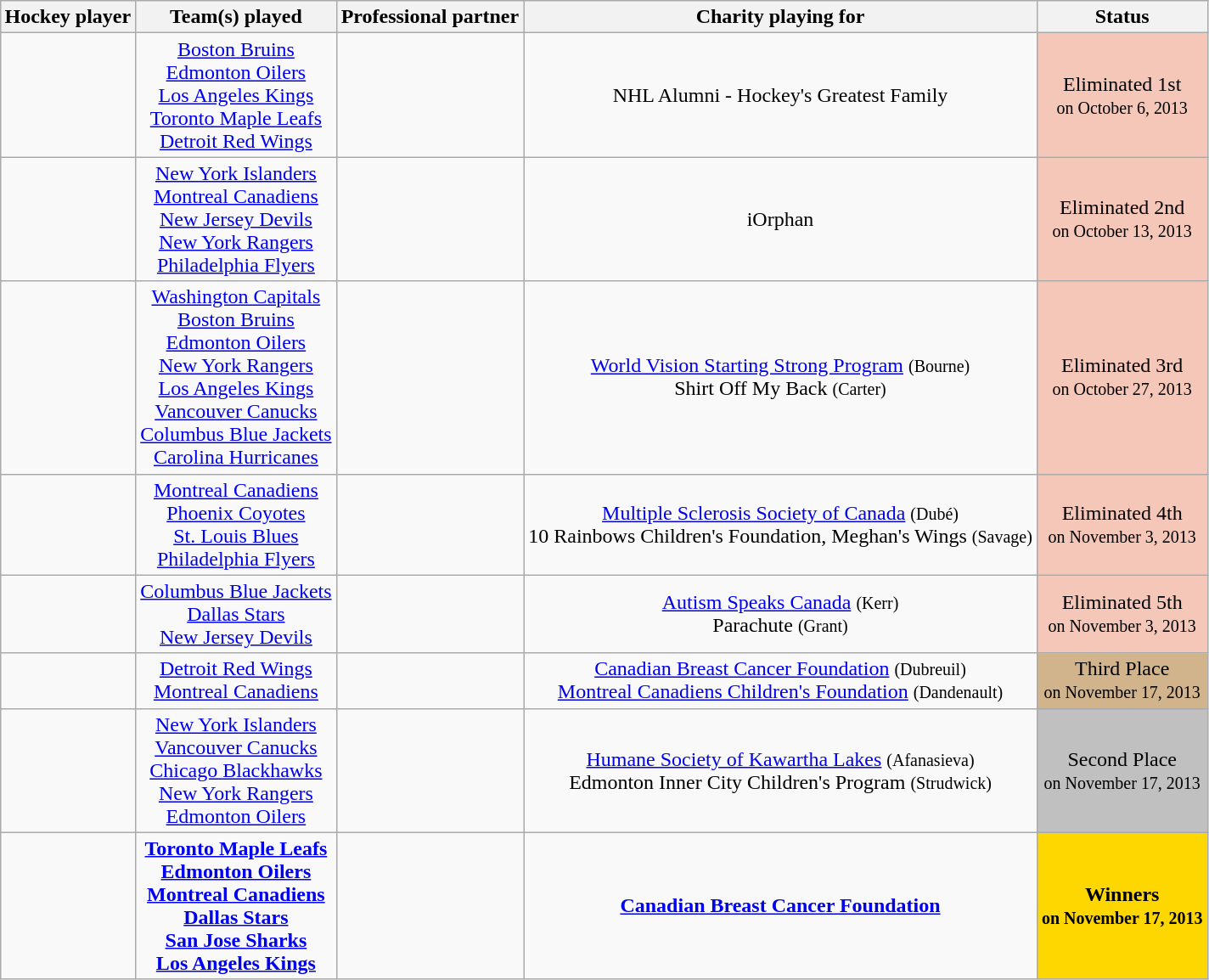<table class="wikitable sortable" style="margin:auto;" font-size:95%;">
<tr>
<th>Hockey player</th>
<th>Team(s) played</th>
<th>Professional partner</th>
<th>Charity playing for</th>
<th>Status</th>
</tr>
<tr>
<td style="text-align: center;"></td>
<td style="text-align: center;"><a href='#'>Boston Bruins</a><br><a href='#'>Edmonton Oilers</a><br><a href='#'>Los Angeles Kings</a><br><a href='#'>Toronto Maple Leafs</a><br><a href='#'>Detroit Red Wings</a></td>
<td style="text-align: center;"></td>
<td style="text-align: center;">NHL Alumni - Hockey's Greatest Family</td>
<td style="background:#f4c7b8; text-align: center;">Eliminated 1st<br><small>on October 6, 2013</small></td>
</tr>
<tr>
<td style="text-align: center;"></td>
<td style="text-align: center;"><a href='#'>New York Islanders</a><br><a href='#'>Montreal Canadiens</a><br><a href='#'>New Jersey Devils</a><br><a href='#'>New York Rangers</a><br><a href='#'>Philadelphia Flyers</a></td>
<td style="text-align: center;"></td>
<td style="text-align: center;">iOrphan</td>
<td style="background:#f4c7b8; text-align: center;">Eliminated 2nd<br><small>on October 13, 2013</small></td>
</tr>
<tr>
<td style="text-align: center;"></td>
<td style="text-align: center;"><a href='#'>Washington Capitals</a><br><a href='#'>Boston Bruins</a><br><a href='#'>Edmonton Oilers</a><br><a href='#'>New York Rangers</a><br><a href='#'>Los Angeles Kings</a><br><a href='#'>Vancouver Canucks</a><br><a href='#'>Columbus Blue Jackets</a><br><a href='#'>Carolina Hurricanes</a></td>
<td style="text-align: center;"></td>
<td style="text-align: center;"><a href='#'>World Vision Starting Strong Program</a> <small>(Bourne)</small><br>Shirt Off My Back <small>(Carter)</small></td>
<td style="background:#f4c7b8; text-align: center;">Eliminated 3rd<br><small>on October 27, 2013</small></td>
</tr>
<tr>
<td style="text-align: center;"></td>
<td style="text-align: center;"><a href='#'>Montreal Canadiens</a><br><a href='#'>Phoenix Coyotes</a><br><a href='#'>St. Louis Blues</a><br><a href='#'>Philadelphia Flyers</a></td>
<td style="text-align: center;"></td>
<td style="text-align: center;"><a href='#'>Multiple Sclerosis Society of Canada</a> <small>(Dubé)</small><br>10 Rainbows Children's Foundation, Meghan's Wings <small>(Savage)</small></td>
<td style="background:#f4c7b8; text-align: center;">Eliminated 4th<br><small>on November 3, 2013</small></td>
</tr>
<tr>
<td style="text-align: center;"></td>
<td style="text-align: center;"><a href='#'>Columbus Blue Jackets</a><br><a href='#'>Dallas Stars</a><br><a href='#'>New Jersey Devils</a></td>
<td style="text-align: center;"></td>
<td style="text-align: center;"><a href='#'>Autism Speaks Canada</a> <small>(Kerr)</small><br>Parachute <small>(Grant)</small></td>
<td style="background:#f4c7b8; text-align: center;">Eliminated 5th<br><small>on November 3, 2013</small></td>
</tr>
<tr>
<td style="text-align: center;"></td>
<td style="text-align: center;"><a href='#'>Detroit Red Wings</a><br><a href='#'>Montreal Canadiens</a></td>
<td style="text-align: center;"></td>
<td style="text-align: center;"><a href='#'>Canadian Breast Cancer Foundation</a> <small>(Dubreuil)</small><br><a href='#'>Montreal Canadiens Children's Foundation</a> <small>(Dandenault)</small></td>
<td bgcolor="tan" style="text-align: center;">Third Place<br><small>on November 17, 2013</small></td>
</tr>
<tr>
<td style="text-align: center;"></td>
<td style="text-align: center;"><a href='#'>New York Islanders</a><br><a href='#'>Vancouver Canucks</a><br><a href='#'>Chicago Blackhawks</a><br><a href='#'>New York Rangers</a><br><a href='#'>Edmonton Oilers</a></td>
<td style="text-align: center;"></td>
<td style="text-align: center;"><a href='#'>Humane Society of Kawartha Lakes</a> <small>(Afanasieva)</small><br>Edmonton Inner City Children's Program <small>(Strudwick)</small></td>
<td bgcolor="silver" style="text-align: center;">Second Place<br><small>on November 17, 2013</small></td>
</tr>
<tr>
<td style="text-align: center;"><strong></strong></td>
<td style="text-align: center;"><strong><a href='#'>Toronto Maple Leafs</a><br><a href='#'>Edmonton Oilers</a><br><a href='#'>Montreal Canadiens</a><br><a href='#'>Dallas Stars</a><br><a href='#'>San Jose Sharks</a><br><a href='#'>Los Angeles Kings</a></strong></td>
<td style="text-align: center;"><strong></strong></td>
<td style="text-align: center;"><strong><a href='#'>Canadian Breast Cancer Foundation</a></strong></td>
<td bgcolor="gold" style="text-align: center;"><strong>Winners<br><small>on November 17, 2013</small></strong></td>
</tr>
</table>
